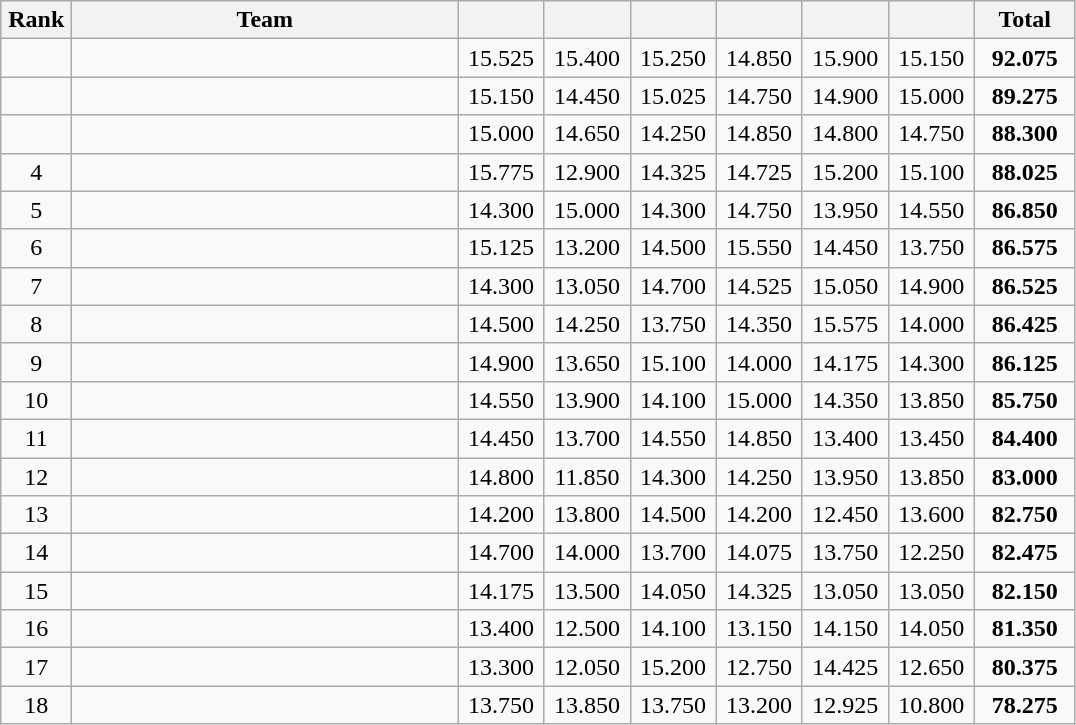<table class=wikitable style="text-align:center">
<tr>
<th width=40>Rank</th>
<th width=250>Team</th>
<th width=50></th>
<th width=50></th>
<th width=50></th>
<th width=50></th>
<th width=50></th>
<th width=50></th>
<th width=60>Total</th>
</tr>
<tr>
<td></td>
<td align=left></td>
<td>15.525</td>
<td>15.400</td>
<td>15.250</td>
<td>14.850</td>
<td>15.900</td>
<td>15.150</td>
<td><strong>92.075</strong></td>
</tr>
<tr>
<td></td>
<td align=left></td>
<td>15.150</td>
<td>14.450</td>
<td>15.025</td>
<td>14.750</td>
<td>14.900</td>
<td>15.000</td>
<td><strong>89.275</strong></td>
</tr>
<tr>
<td></td>
<td align=left></td>
<td>15.000</td>
<td>14.650</td>
<td>14.250</td>
<td>14.850</td>
<td>14.800</td>
<td>14.750</td>
<td><strong>88.300</strong></td>
</tr>
<tr>
<td>4</td>
<td align=left></td>
<td>15.775</td>
<td>12.900</td>
<td>14.325</td>
<td>14.725</td>
<td>15.200</td>
<td>15.100</td>
<td><strong>88.025</strong></td>
</tr>
<tr>
<td>5</td>
<td align=left></td>
<td>14.300</td>
<td>15.000</td>
<td>14.300</td>
<td>14.750</td>
<td>13.950</td>
<td>14.550</td>
<td><strong>86.850</strong></td>
</tr>
<tr>
<td>6</td>
<td align=left></td>
<td>15.125</td>
<td>13.200</td>
<td>14.500</td>
<td>15.550</td>
<td>14.450</td>
<td>13.750</td>
<td><strong>86.575</strong></td>
</tr>
<tr>
<td>7</td>
<td align=left></td>
<td>14.300</td>
<td>13.050</td>
<td>14.700</td>
<td>14.525</td>
<td>15.050</td>
<td>14.900</td>
<td><strong>86.525</strong></td>
</tr>
<tr>
<td>8</td>
<td align=left></td>
<td>14.500</td>
<td>14.250</td>
<td>13.750</td>
<td>14.350</td>
<td>15.575</td>
<td>14.000</td>
<td><strong>86.425</strong></td>
</tr>
<tr>
<td>9</td>
<td align=left></td>
<td>14.900</td>
<td>13.650</td>
<td>15.100</td>
<td>14.000</td>
<td>14.175</td>
<td>14.300</td>
<td><strong>86.125</strong></td>
</tr>
<tr>
<td>10</td>
<td align=left></td>
<td>14.550</td>
<td>13.900</td>
<td>14.100</td>
<td>15.000</td>
<td>14.350</td>
<td>13.850</td>
<td><strong>85.750</strong></td>
</tr>
<tr>
<td>11</td>
<td align=left></td>
<td>14.450</td>
<td>13.700</td>
<td>14.550</td>
<td>14.850</td>
<td>13.400</td>
<td>13.450</td>
<td><strong>84.400</strong></td>
</tr>
<tr>
<td>12</td>
<td align=left></td>
<td>14.800</td>
<td>11.850</td>
<td>14.300</td>
<td>14.250</td>
<td>13.950</td>
<td>13.850</td>
<td><strong>83.000</strong></td>
</tr>
<tr>
<td>13</td>
<td align=left></td>
<td>14.200</td>
<td>13.800</td>
<td>14.500</td>
<td>14.200</td>
<td>12.450</td>
<td>13.600</td>
<td><strong>82.750</strong></td>
</tr>
<tr>
<td>14</td>
<td align=left></td>
<td>14.700</td>
<td>14.000</td>
<td>13.700</td>
<td>14.075</td>
<td>13.750</td>
<td>12.250</td>
<td><strong>82.475</strong></td>
</tr>
<tr>
<td>15</td>
<td align=left></td>
<td>14.175</td>
<td>13.500</td>
<td>14.050</td>
<td>14.325</td>
<td>13.050</td>
<td>13.050</td>
<td><strong>82.150</strong></td>
</tr>
<tr>
<td>16</td>
<td align=left></td>
<td>13.400</td>
<td>12.500</td>
<td>14.100</td>
<td>13.150</td>
<td>14.150</td>
<td>14.050</td>
<td><strong>81.350</strong></td>
</tr>
<tr>
<td>17</td>
<td align=left></td>
<td>13.300</td>
<td>12.050</td>
<td>15.200</td>
<td>12.750</td>
<td>14.425</td>
<td>12.650</td>
<td><strong>80.375</strong></td>
</tr>
<tr>
<td>18</td>
<td align=left></td>
<td>13.750</td>
<td>13.850</td>
<td>13.750</td>
<td>13.200</td>
<td>12.925</td>
<td>10.800</td>
<td><strong>78.275</strong></td>
</tr>
</table>
